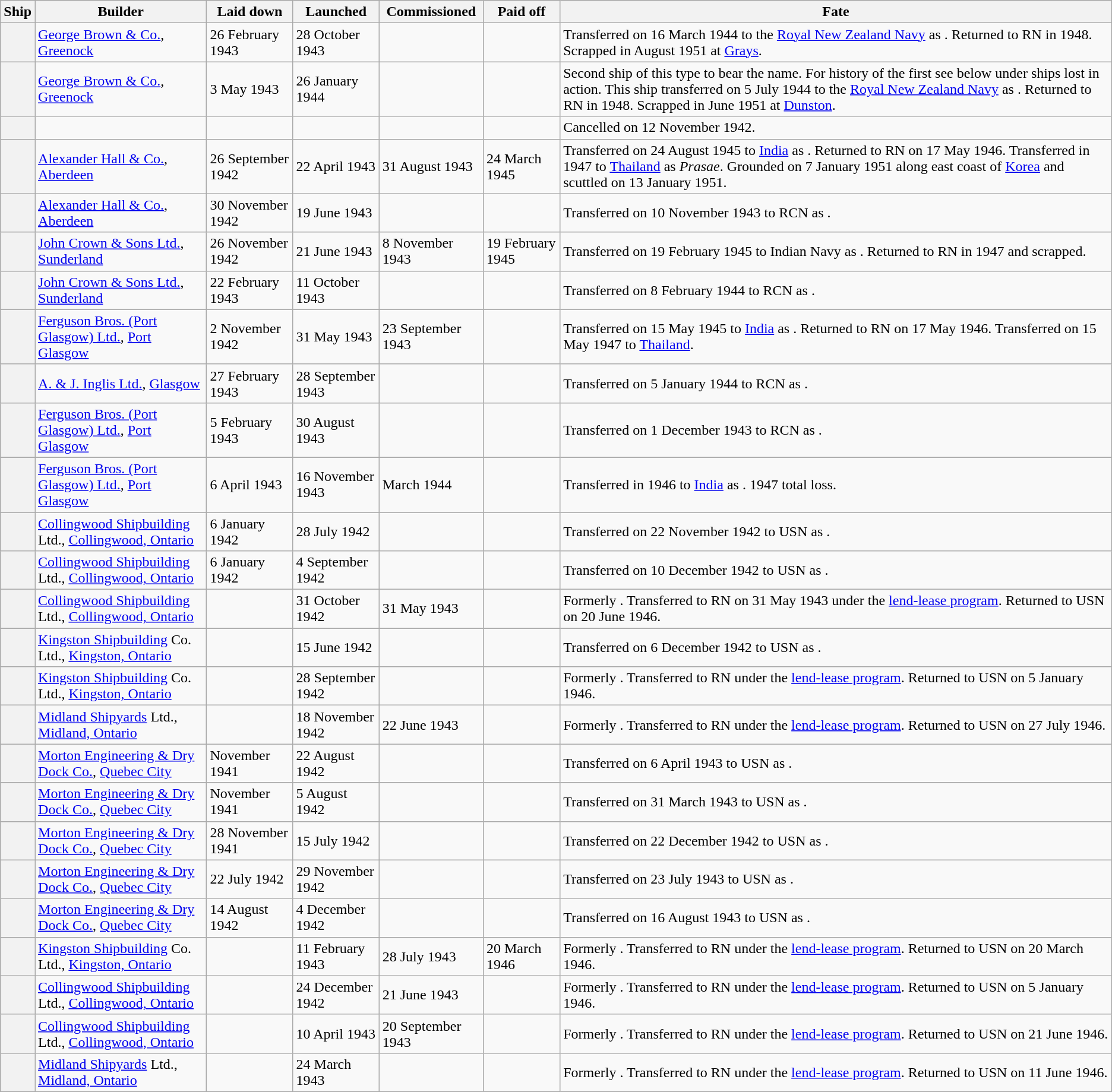<table class="wikitable sortable plainrowheaders">
<tr>
<th scope="col">Ship</th>
<th scope="col">Builder</th>
<th scope="col">Laid down</th>
<th scope="col">Launched</th>
<th scope="col">Commissioned</th>
<th scope="col">Paid off</th>
<th scope="col">Fate</th>
</tr>
<tr>
<th scope="row"></th>
<td><a href='#'>George Brown & Co.</a>, <a href='#'>Greenock</a></td>
<td>26 February 1943</td>
<td>28 October 1943</td>
<td></td>
<td></td>
<td>Transferred on 16 March 1944 to the <a href='#'>Royal New Zealand Navy</a> as . Returned to RN in 1948. Scrapped in August 1951 at <a href='#'>Grays</a>.</td>
</tr>
<tr>
<th scope="row"></th>
<td><a href='#'>George Brown & Co.</a>, <a href='#'>Greenock</a></td>
<td>3 May 1943</td>
<td>26 January 1944</td>
<td></td>
<td></td>
<td>Second ship of this type to bear the name. For history of the first see below under ships lost in action. This ship transferred on 5 July 1944 to the <a href='#'>Royal New Zealand Navy</a> as . Returned to RN in 1948. Scrapped in June 1951 at <a href='#'>Dunston</a>.</td>
</tr>
<tr>
<th scope="row"></th>
<td></td>
<td></td>
<td></td>
<td></td>
<td></td>
<td>Cancelled on 12 November 1942.</td>
</tr>
<tr>
<th scope="row"></th>
<td><a href='#'>Alexander Hall & Co.</a>, <a href='#'>Aberdeen</a></td>
<td>26 September 1942</td>
<td>22 April 1943</td>
<td>31 August 1943</td>
<td>24 March 1945</td>
<td>Transferred on 24 August 1945 to <a href='#'>India</a> as . Returned to RN on 17 May 1946. Transferred in 1947 to <a href='#'>Thailand</a> as <em>Prasae</em>. Grounded on 7 January 1951 along east coast of <a href='#'>Korea</a> and scuttled on 13 January 1951.</td>
</tr>
<tr>
<th scope="row"></th>
<td><a href='#'>Alexander Hall & Co.</a>, <a href='#'>Aberdeen</a></td>
<td>30 November 1942</td>
<td>19 June 1943</td>
<td></td>
<td></td>
<td>Transferred on 10 November 1943 to RCN as .</td>
</tr>
<tr>
<th scope="row"></th>
<td><a href='#'>John Crown & Sons Ltd.</a>, <a href='#'>Sunderland</a></td>
<td>26 November 1942</td>
<td>21 June 1943</td>
<td>8 November 1943</td>
<td>19 February 1945</td>
<td>Transferred on 19 February 1945 to Indian Navy as . Returned to RN in 1947 and scrapped.</td>
</tr>
<tr>
<th scope="row"></th>
<td><a href='#'>John Crown & Sons Ltd.</a>, <a href='#'>Sunderland</a></td>
<td>22 February 1943</td>
<td>11 October 1943</td>
<td></td>
<td></td>
<td>Transferred on 8 February 1944 to RCN as .</td>
</tr>
<tr>
<th scope="row"></th>
<td><a href='#'>Ferguson Bros. (Port Glasgow) Ltd.</a>, <a href='#'>Port Glasgow</a></td>
<td>2 November 1942</td>
<td>31 May 1943</td>
<td>23 September 1943</td>
<td></td>
<td>Transferred on 15 May 1945 to <a href='#'>India</a> as . Returned to RN on 17 May 1946. Transferred on 15 May 1947 to <a href='#'>Thailand</a>.</td>
</tr>
<tr>
<th scope="row"></th>
<td><a href='#'>A. & J. Inglis Ltd.</a>, <a href='#'>Glasgow</a></td>
<td>27 February 1943</td>
<td>28 September 1943</td>
<td></td>
<td></td>
<td>Transferred on 5 January 1944 to RCN as .</td>
</tr>
<tr>
<th scope="row"></th>
<td><a href='#'>Ferguson Bros. (Port Glasgow) Ltd.</a>, <a href='#'>Port Glasgow</a></td>
<td>5 February 1943</td>
<td>30 August 1943</td>
<td></td>
<td></td>
<td>Transferred on 1 December 1943 to RCN as .</td>
</tr>
<tr>
<th scope="row"></th>
<td><a href='#'>Ferguson Bros. (Port Glasgow) Ltd.</a>, <a href='#'>Port Glasgow</a></td>
<td>6 April 1943</td>
<td>16 November 1943</td>
<td>March 1944</td>
<td></td>
<td>Transferred in 1946 to <a href='#'>India</a> as . 1947 total loss.</td>
</tr>
<tr>
<th scope="row"></th>
<td><a href='#'>Collingwood Shipbuilding</a> Ltd., <a href='#'>Collingwood, Ontario</a></td>
<td>6 January 1942</td>
<td>28 July 1942</td>
<td></td>
<td></td>
<td>Transferred on 22 November 1942 to USN as .</td>
</tr>
<tr>
<th scope="row"></th>
<td><a href='#'>Collingwood Shipbuilding</a> Ltd., <a href='#'>Collingwood, Ontario</a></td>
<td>6 January 1942</td>
<td>4 September 1942</td>
<td></td>
<td></td>
<td>Transferred on 10 December 1942 to USN as .</td>
</tr>
<tr>
<th scope="row"></th>
<td><a href='#'>Collingwood Shipbuilding</a> Ltd., <a href='#'>Collingwood, Ontario</a></td>
<td></td>
<td>31 October 1942</td>
<td>31 May 1943</td>
<td></td>
<td>Formerly . Transferred to RN on 31 May 1943 under the <a href='#'>lend-lease program</a>. Returned to USN on 20 June 1946.</td>
</tr>
<tr>
<th scope="row"></th>
<td><a href='#'>Kingston Shipbuilding</a> Co. Ltd., <a href='#'>Kingston, Ontario</a></td>
<td></td>
<td>15 June 1942</td>
<td></td>
<td></td>
<td>Transferred on 6 December 1942 to USN as .</td>
</tr>
<tr>
<th scope="row"></th>
<td><a href='#'>Kingston Shipbuilding</a> Co. Ltd., <a href='#'>Kingston, Ontario</a></td>
<td></td>
<td>28 September 1942</td>
<td></td>
<td></td>
<td>Formerly . Transferred to RN under the <a href='#'>lend-lease program</a>. Returned to USN on 5 January 1946.</td>
</tr>
<tr>
<th scope="row"></th>
<td><a href='#'>Midland Shipyards</a> Ltd., <a href='#'>Midland, Ontario</a></td>
<td></td>
<td>18 November 1942</td>
<td>22 June 1943</td>
<td></td>
<td>Formerly . Transferred to RN under the <a href='#'>lend-lease program</a>. Returned to USN on 27 July 1946.</td>
</tr>
<tr>
<th scope="row"></th>
<td><a href='#'>Morton Engineering & Dry Dock Co.</a>, <a href='#'>Quebec City</a></td>
<td>November 1941</td>
<td>22 August 1942</td>
<td></td>
<td></td>
<td>Transferred on 6 April 1943 to USN as .</td>
</tr>
<tr>
<th scope="row"></th>
<td><a href='#'>Morton Engineering & Dry Dock Co.</a>, <a href='#'>Quebec City</a></td>
<td>November 1941</td>
<td>5 August 1942</td>
<td></td>
<td></td>
<td>Transferred on 31 March 1943 to USN as .</td>
</tr>
<tr>
<th scope="row"></th>
<td><a href='#'>Morton Engineering & Dry Dock Co.</a>, <a href='#'>Quebec City</a></td>
<td>28 November 1941</td>
<td>15 July 1942</td>
<td></td>
<td></td>
<td>Transferred on 22 December 1942 to USN as .</td>
</tr>
<tr>
<th scope="row"></th>
<td><a href='#'>Morton Engineering & Dry Dock Co.</a>, <a href='#'>Quebec City</a></td>
<td>22 July 1942</td>
<td>29 November 1942</td>
<td></td>
<td></td>
<td>Transferred on 23 July 1943 to USN as .</td>
</tr>
<tr>
<th scope="row"></th>
<td><a href='#'>Morton Engineering & Dry Dock Co.</a>, <a href='#'>Quebec City</a></td>
<td>14 August 1942</td>
<td>4 December 1942</td>
<td></td>
<td></td>
<td>Transferred on 16 August 1943 to USN as .</td>
</tr>
<tr>
<th scope="row"></th>
<td><a href='#'>Kingston Shipbuilding</a> Co. Ltd., <a href='#'>Kingston, Ontario</a></td>
<td></td>
<td>11 February 1943</td>
<td>28 July 1943</td>
<td>20 March 1946</td>
<td>Formerly . Transferred to RN under the <a href='#'>lend-lease program</a>. Returned to USN on 20 March 1946.</td>
</tr>
<tr>
<th scope="row"></th>
<td><a href='#'>Collingwood Shipbuilding</a> Ltd., <a href='#'>Collingwood, Ontario</a></td>
<td></td>
<td>24 December 1942</td>
<td>21 June 1943</td>
<td></td>
<td>Formerly . Transferred to RN under the <a href='#'>lend-lease program</a>. Returned to USN on 5 January 1946.</td>
</tr>
<tr>
<th scope="row"></th>
<td><a href='#'>Collingwood Shipbuilding</a> Ltd., <a href='#'>Collingwood, Ontario</a></td>
<td></td>
<td>10 April 1943</td>
<td>20 September 1943</td>
<td></td>
<td>Formerly . Transferred to RN under the <a href='#'>lend-lease program</a>. Returned to USN on 21 June 1946.</td>
</tr>
<tr>
<th scope="row"></th>
<td><a href='#'>Midland Shipyards</a> Ltd., <a href='#'>Midland, Ontario</a></td>
<td></td>
<td>24 March 1943</td>
<td></td>
<td></td>
<td>Formerly . Transferred to RN under the <a href='#'>lend-lease program</a>. Returned to USN on 11 June 1946.</td>
</tr>
</table>
